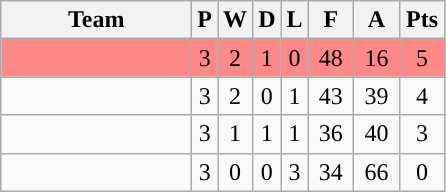<table class="wikitable" style="text-align:center;">
<tr>
<th width="120px">Team</th>
<th>P</th>
<th>W</th>
<th>D</th>
<th>L</th>
<th width="23px">F</th>
<th width="23px">A</th>
<th width="23px">Pts</th>
</tr>
<tr bgcolor="#FF8888">
<td></td>
<td>3</td>
<td>2</td>
<td>1</td>
<td>0</td>
<td>48</td>
<td>16</td>
<td>5</td>
</tr>
<tr>
<td></td>
<td>3</td>
<td>2</td>
<td>0</td>
<td>1</td>
<td>43</td>
<td>39</td>
<td>4</td>
</tr>
<tr>
<td></td>
<td>3</td>
<td>1</td>
<td>1</td>
<td>1</td>
<td>36</td>
<td>40</td>
<td>3</td>
</tr>
<tr>
<td></td>
<td>3</td>
<td>0</td>
<td>0</td>
<td>3</td>
<td>34</td>
<td>66</td>
<td>0</td>
</tr>
</table>
